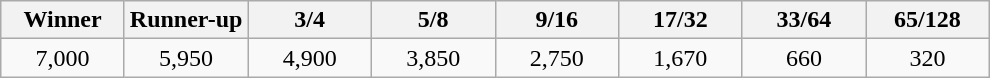<table class="wikitable">
<tr>
<th width=75>Winner</th>
<th width=75>Runner-up</th>
<th width=75>3/4</th>
<th width=75>5/8</th>
<th width=75>9/16</th>
<th width=75>17/32</th>
<th width=75>33/64</th>
<th width=75>65/128</th>
</tr>
<tr>
<td align=center>7,000</td>
<td align=center>5,950</td>
<td align=center>4,900</td>
<td align=center>3,850</td>
<td align=center>2,750</td>
<td align=center>1,670</td>
<td align=center>660</td>
<td align=center>320</td>
</tr>
</table>
